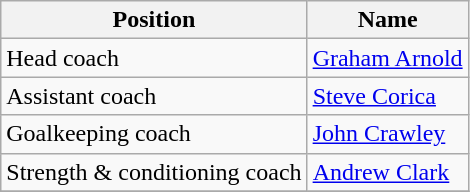<table class="wikitable">
<tr>
<th>Position</th>
<th>Name</th>
</tr>
<tr>
<td>Head coach</td>
<td> <a href='#'>Graham Arnold</a></td>
</tr>
<tr>
<td>Assistant coach</td>
<td> <a href='#'>Steve Corica</a></td>
</tr>
<tr>
<td>Goalkeeping coach</td>
<td> <a href='#'>John Crawley</a></td>
</tr>
<tr>
<td>Strength & conditioning coach</td>
<td> <a href='#'>Andrew Clark</a></td>
</tr>
<tr>
</tr>
</table>
